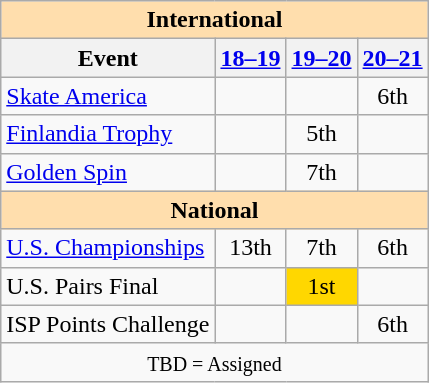<table class="wikitable" style="text-align:center">
<tr>
<th style="background-color: #ffdead; " colspan=4 align=center>International</th>
</tr>
<tr>
<th>Event</th>
<th><a href='#'>18–19</a></th>
<th><a href='#'>19–20</a></th>
<th><a href='#'>20–21</a></th>
</tr>
<tr>
<td align=left> <a href='#'>Skate America</a></td>
<td></td>
<td></td>
<td>6th</td>
</tr>
<tr>
<td align=left> <a href='#'>Finlandia Trophy</a></td>
<td></td>
<td>5th</td>
<td></td>
</tr>
<tr>
<td align=left> <a href='#'>Golden Spin</a></td>
<td></td>
<td>7th</td>
<td></td>
</tr>
<tr>
<th style="background-color: #ffdead; " colspan=4 align=center>National</th>
</tr>
<tr>
<td align=left><a href='#'>U.S. Championships</a></td>
<td>13th</td>
<td>7th</td>
<td>6th</td>
</tr>
<tr>
<td align=left>U.S. Pairs Final</td>
<td></td>
<td bgcolor=gold>1st</td>
<td></td>
</tr>
<tr>
<td align=left>ISP Points Challenge</td>
<td></td>
<td></td>
<td>6th</td>
</tr>
<tr>
<td colspan=4><small>TBD = Assigned</small></td>
</tr>
</table>
